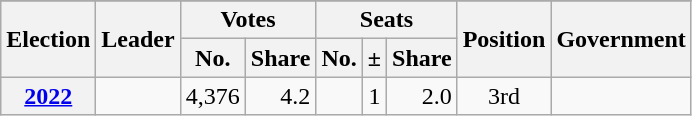<table class="sortable wikitable" style="text-align:center">
<tr>
</tr>
<tr>
<th rowspan=2>Election</th>
<th rowspan=2>Leader</th>
<th colspan=2>Votes</th>
<th colspan=3>Seats</th>
<th rowspan=2>Position</th>
<th rowspan=2>Government</th>
</tr>
<tr>
<th>No.</th>
<th>Share</th>
<th>No.</th>
<th>±</th>
<th>Share</th>
</tr>
<tr>
<th><a href='#'>2022</a></th>
<td></td>
<td style="text-align:right;">4,376</td>
<td style="text-align:right;">4.2</td>
<td style="text-align:center;"></td>
<td> 1</td>
<td style="text-align:right;">2.0</td>
<td> 3rd</td>
<td></td>
</tr>
</table>
